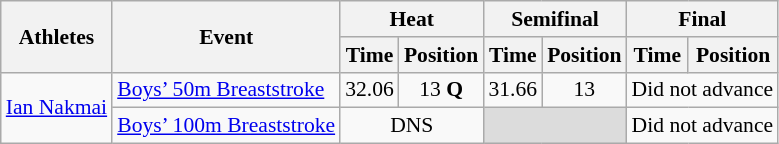<table class="wikitable" border="1" style="font-size:90%">
<tr>
<th rowspan=2>Athletes</th>
<th rowspan=2>Event</th>
<th colspan=2>Heat</th>
<th colspan=2>Semifinal</th>
<th colspan=2>Final</th>
</tr>
<tr>
<th>Time</th>
<th>Position</th>
<th>Time</th>
<th>Position</th>
<th>Time</th>
<th>Position</th>
</tr>
<tr>
<td rowspan=2><a href='#'>Ian Nakmai</a></td>
<td><a href='#'>Boys’ 50m Breaststroke</a></td>
<td align=center>32.06</td>
<td align=center>13 <strong>Q</strong></td>
<td align=center>31.66</td>
<td align=center>13</td>
<td colspan="2" align=center>Did not advance</td>
</tr>
<tr>
<td><a href='#'>Boys’ 100m Breaststroke</a></td>
<td colspan="2" align=center>DNS</td>
<td colspan=2 bgcolor=#DCDCDC></td>
<td colspan="2" align=center>Did not advance</td>
</tr>
</table>
